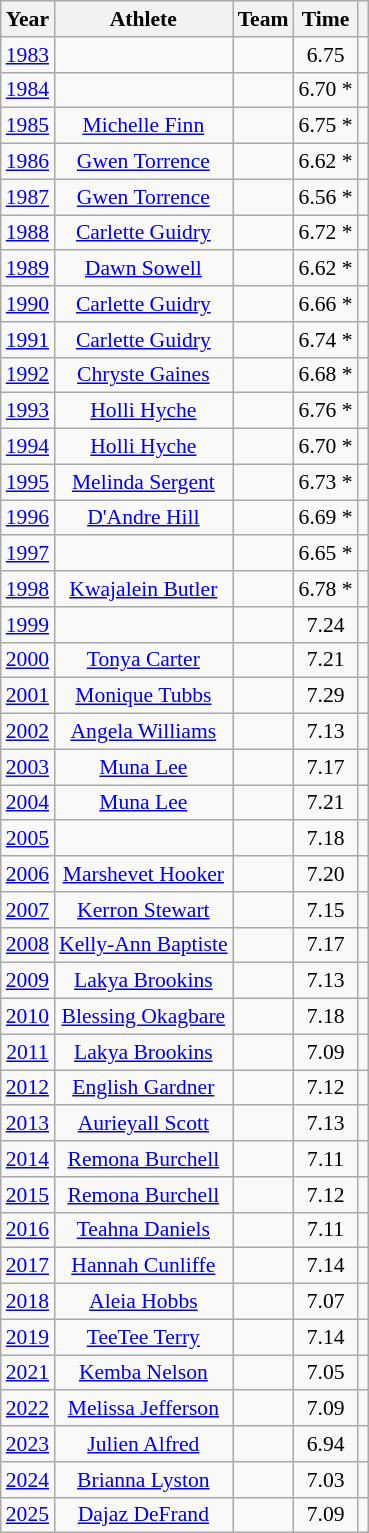<table class="wikitable sortable" style="font-size:90%; text-align: center;">
<tr>
<th>Year</th>
<th>Athlete</th>
<th>Team</th>
<th>Time</th>
<th></th>
</tr>
<tr>
<td><a href='#'>1983</a></td>
<td></td>
<td></td>
<td>6.75 </td>
<td></td>
</tr>
<tr>
<td><a href='#'>1984</a></td>
<td></td>
<td></td>
<td>6.70 *</td>
<td></td>
</tr>
<tr>
<td><a href='#'>1985</a></td>
<td><a href='#'>Michelle Finn</a></td>
<td></td>
<td>6.75 *</td>
<td></td>
</tr>
<tr>
<td><a href='#'>1986</a></td>
<td><a href='#'>Gwen Torrence</a></td>
<td></td>
<td>6.62 *</td>
<td></td>
</tr>
<tr>
<td><a href='#'>1987</a></td>
<td><a href='#'>Gwen Torrence</a></td>
<td></td>
<td>6.56 *</td>
<td></td>
</tr>
<tr>
<td><a href='#'>1988</a></td>
<td><a href='#'>Carlette Guidry</a></td>
<td></td>
<td>6.72 *</td>
<td></td>
</tr>
<tr>
<td><a href='#'>1989</a></td>
<td><a href='#'>Dawn Sowell</a></td>
<td></td>
<td>6.62 *</td>
<td></td>
</tr>
<tr>
<td><a href='#'>1990</a></td>
<td><a href='#'>Carlette Guidry</a></td>
<td></td>
<td>6.66 *</td>
<td></td>
</tr>
<tr>
<td><a href='#'>1991</a></td>
<td><a href='#'>Carlette Guidry</a></td>
<td></td>
<td>6.74 *</td>
<td></td>
</tr>
<tr>
<td><a href='#'>1992</a></td>
<td><a href='#'>Chryste Gaines</a></td>
<td></td>
<td>6.68 *</td>
<td></td>
</tr>
<tr>
<td><a href='#'>1993</a></td>
<td><a href='#'>Holli Hyche</a></td>
<td></td>
<td>6.76 *</td>
<td></td>
</tr>
<tr>
<td><a href='#'>1994</a></td>
<td><a href='#'>Holli Hyche</a></td>
<td></td>
<td>6.70 *</td>
<td></td>
</tr>
<tr>
<td><a href='#'>1995</a></td>
<td><a href='#'>Melinda Sergent</a></td>
<td></td>
<td>6.73 *</td>
<td></td>
</tr>
<tr>
<td><a href='#'>1996</a></td>
<td><a href='#'>D'Andre Hill</a></td>
<td></td>
<td>6.69 *</td>
<td></td>
</tr>
<tr>
<td><a href='#'>1997</a></td>
<td></td>
<td></td>
<td>6.65 *</td>
<td></td>
</tr>
<tr>
<td><a href='#'>1998</a></td>
<td><a href='#'>Kwajalein Butler</a></td>
<td></td>
<td>6.78 *</td>
<td></td>
</tr>
<tr>
<td><a href='#'>1999</a></td>
<td></td>
<td></td>
<td>7.24</td>
<td></td>
</tr>
<tr>
<td><a href='#'>2000</a></td>
<td><a href='#'>Tonya Carter</a></td>
<td></td>
<td>7.21</td>
<td></td>
</tr>
<tr>
<td><a href='#'>2001</a></td>
<td><a href='#'>Monique Tubbs</a></td>
<td></td>
<td>7.29</td>
<td></td>
</tr>
<tr>
<td><a href='#'>2002</a></td>
<td><a href='#'>Angela Williams</a></td>
<td></td>
<td>7.13</td>
<td></td>
</tr>
<tr>
<td><a href='#'>2003</a></td>
<td><a href='#'>Muna Lee</a></td>
<td></td>
<td>7.17</td>
<td></td>
</tr>
<tr>
<td><a href='#'>2004</a></td>
<td><a href='#'>Muna Lee</a></td>
<td></td>
<td>7.21</td>
<td></td>
</tr>
<tr>
<td><a href='#'>2005</a></td>
<td></td>
<td></td>
<td>7.18</td>
<td></td>
</tr>
<tr>
<td><a href='#'>2006</a></td>
<td><a href='#'>Marshevet Hooker</a></td>
<td></td>
<td>7.20</td>
<td></td>
</tr>
<tr>
<td><a href='#'>2007</a></td>
<td><a href='#'>Kerron Stewart</a></td>
<td></td>
<td>7.15</td>
<td></td>
</tr>
<tr>
<td><a href='#'>2008</a></td>
<td><a href='#'>Kelly-Ann Baptiste</a></td>
<td></td>
<td>7.17</td>
<td></td>
</tr>
<tr>
<td><a href='#'>2009</a></td>
<td><a href='#'>Lakya Brookins</a></td>
<td></td>
<td>7.13</td>
<td></td>
</tr>
<tr>
<td><a href='#'>2010</a></td>
<td><a href='#'>Blessing Okagbare</a></td>
<td></td>
<td>7.18</td>
<td></td>
</tr>
<tr>
<td><a href='#'>2011</a></td>
<td><a href='#'>Lakya Brookins</a></td>
<td></td>
<td>7.09</td>
<td></td>
</tr>
<tr>
<td><a href='#'>2012</a></td>
<td><a href='#'>English Gardner</a></td>
<td></td>
<td>7.12</td>
<td></td>
</tr>
<tr>
<td><a href='#'>2013</a></td>
<td><a href='#'>Aurieyall Scott</a></td>
<td></td>
<td>7.13</td>
<td></td>
</tr>
<tr>
<td><a href='#'>2014</a></td>
<td><a href='#'>Remona Burchell</a></td>
<td></td>
<td>7.11 </td>
<td></td>
</tr>
<tr>
<td><a href='#'>2015</a></td>
<td><a href='#'>Remona Burchell</a></td>
<td></td>
<td>7.12</td>
<td></td>
</tr>
<tr>
<td><a href='#'>2016</a></td>
<td><a href='#'>Teahna Daniels</a></td>
<td></td>
<td>7.11</td>
<td></td>
</tr>
<tr>
<td><a href='#'>2017</a></td>
<td><a href='#'>Hannah Cunliffe</a></td>
<td></td>
<td>7.14</td>
<td></td>
</tr>
<tr>
<td><a href='#'>2018</a></td>
<td><a href='#'>Aleia Hobbs</a></td>
<td></td>
<td>7.07</td>
<td></td>
</tr>
<tr>
<td><a href='#'>2019</a></td>
<td><a href='#'>TeeTee Terry</a></td>
<td></td>
<td>7.14</td>
<td></td>
</tr>
<tr>
<td><a href='#'>2021</a></td>
<td><a href='#'>Kemba Nelson</a></td>
<td></td>
<td>7.05</td>
<td></td>
</tr>
<tr>
<td><a href='#'>2022</a></td>
<td><a href='#'>Melissa Jefferson</a></td>
<td></td>
<td>7.09</td>
<td></td>
</tr>
<tr>
<td><a href='#'>2023</a></td>
<td><a href='#'>Julien Alfred</a></td>
<td></td>
<td>6.94</td>
<td></td>
</tr>
<tr>
<td><a href='#'>2024</a></td>
<td><a href='#'>Brianna Lyston</a></td>
<td></td>
<td>7.03</td>
<td></td>
</tr>
<tr>
<td><a href='#'>2025</a></td>
<td><a href='#'>Dajaz DeFrand</a></td>
<td></td>
<td>7.09</td>
<td></td>
</tr>
</table>
